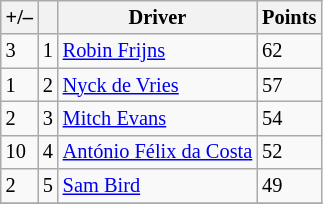<table class="wikitable" style="font-size: 85%">
<tr>
<th scope="col">+/–</th>
<th scope="col"></th>
<th scope="col">Driver</th>
<th scope="col">Points</th>
</tr>
<tr>
<td align="left"> 3</td>
<td align="center">1</td>
<td> <a href='#'>Robin Frijns</a></td>
<td align="left">62</td>
</tr>
<tr>
<td align="left"> 1</td>
<td align="center">2</td>
<td> <a href='#'>Nyck de Vries</a></td>
<td align="left">57</td>
</tr>
<tr>
<td align="left"> 2</td>
<td align="center">3</td>
<td> <a href='#'>Mitch Evans</a></td>
<td align="left">54</td>
</tr>
<tr>
<td align="left"> 10</td>
<td align="center">4</td>
<td> <a href='#'>António Félix da Costa</a></td>
<td align="left">52</td>
</tr>
<tr>
<td align="left"> 2</td>
<td align="center">5</td>
<td> <a href='#'>Sam Bird</a></td>
<td align="left">49</td>
</tr>
<tr>
</tr>
</table>
